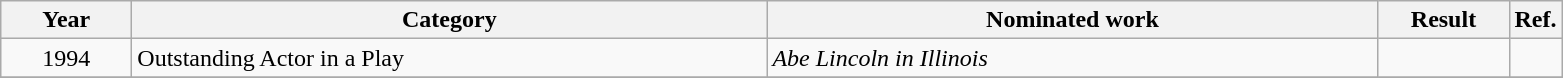<table class=wikitable>
<tr>
<th scope="col" style="width:5em;">Year</th>
<th scope="col" style="width:26em;">Category</th>
<th scope="col" style="width:25em;">Nominated work</th>
<th scope="col" style="width:5em;">Result</th>
<th>Ref.</th>
</tr>
<tr>
<td style="text-align:center;">1994</td>
<td>Outstanding Actor in a Play</td>
<td><em>Abe Lincoln in Illinois</em></td>
<td></td>
<td></td>
</tr>
<tr>
</tr>
</table>
